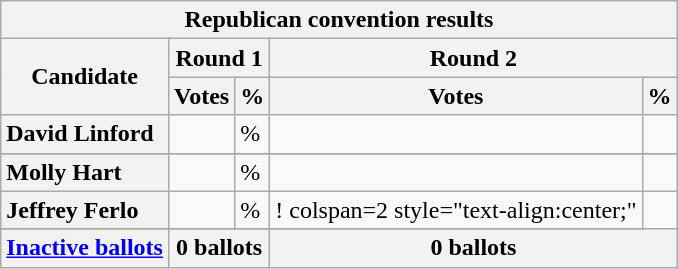<table class="wikitable sortable">
<tr>
<th colspan="5">Republican convention results</th>
</tr>
<tr style="background:#eee; text-align:center;">
<th rowspan="2" style="text-align:center;">Candidate</th>
<th colspan="2" style="text-align:center;">Round 1</th>
<th colspan="2" style="text-align:center;">Round 2</th>
</tr>
<tr>
<th>Votes</th>
<th>%</th>
<th>Votes</th>
<th>%</th>
</tr>
<tr>
<th scope="row" style="text-align:left;">David Linford</th>
<td></td>
<td>%</td>
<td></td>
<td></td>
</tr>
<tr>
</tr>
<tr>
<th scope="row" style="text-align:left;">Molly Hart</th>
<td></td>
<td>%</td>
<td></td>
<td></td>
</tr>
<tr>
<th scope="row" style="text-align:left;">Jeffrey Ferlo</th>
<td></td>
<td>%</td>
<td>! colspan=2 style="text-align:center;" </td>
</tr>
<tr>
</tr>
<tr>
</tr>
<tr>
</tr>
<tr>
<th scope="row" style="text-align:left;"><a href='#'>Inactive ballots</a></th>
<th colspan="2">0 ballots</th>
<th colspan="2">0 ballots</th>
</tr>
</table>
